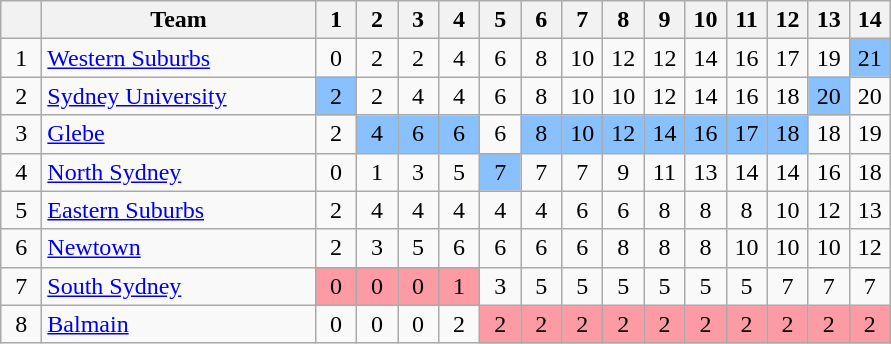<table class="wikitable" style="text-align:center;">
<tr>
<th width="20" abbr="Position"></th>
<th width="175">Team</th>
<th width="20" abbr="Round 1">1</th>
<th width="20" abbr="Round 2">2</th>
<th width="20" abbr="Round 3">3</th>
<th width="20" abbr="Round 4">4</th>
<th width="20" abbr="Round 5">5</th>
<th width="20" abbr="Round 6">6</th>
<th width="20" abbr="Round 7">7</th>
<th width="20" abbr="Round 8">8</th>
<th width="20" abbr="Round 9">9</th>
<th width="20" abbr="Round 10">10</th>
<th width="20" abbr="Round 11">11</th>
<th width="20" abbr="Round 12">12</th>
<th width="20" abbr="Round 13">13</th>
<th width="20" abbr="Round 14">14</th>
</tr>
<tr>
<td>1</td>
<td style="text-align:left;"> <a href='#'>Western Suburbs</a></td>
<td>0</td>
<td>2</td>
<td>2</td>
<td>4</td>
<td>6</td>
<td>8</td>
<td>10</td>
<td>12</td>
<td>12</td>
<td>14</td>
<td>16</td>
<td>17</td>
<td>19</td>
<td style="background: #89c1ff;">21</td>
</tr>
<tr>
<td>2</td>
<td style="text-align:left;"> <a href='#'>Sydney University</a></td>
<td style="background: #89c1ff;">2</td>
<td>2</td>
<td>4</td>
<td>4</td>
<td>6</td>
<td>8</td>
<td>10</td>
<td>10</td>
<td>12</td>
<td>14</td>
<td>16</td>
<td>18</td>
<td style="background: #89c1ff;">20</td>
<td>20</td>
</tr>
<tr>
<td>3</td>
<td style="text-align:left;"> <a href='#'>Glebe</a></td>
<td>2</td>
<td style="background: #89c1ff;">4</td>
<td style="background: #89c1ff;">6</td>
<td style="background: #89c1ff;">6</td>
<td>6</td>
<td style="background: #89c1ff;">8</td>
<td style="background: #89c1ff;">10</td>
<td style="background: #89c1ff;">12</td>
<td style="background: #89c1ff;">14</td>
<td style="background: #89c1ff;">16</td>
<td style="background: #89c1ff;">17</td>
<td style="background: #89c1ff;">18</td>
<td>18</td>
<td>19</td>
</tr>
<tr>
<td>4</td>
<td style="text-align:left;"> <a href='#'>North Sydney</a></td>
<td>0</td>
<td>1</td>
<td>3</td>
<td>5</td>
<td style="background: #89c1ff;">7</td>
<td>7</td>
<td>7</td>
<td>9</td>
<td>11</td>
<td>13</td>
<td>14</td>
<td>14</td>
<td>16</td>
<td>18</td>
</tr>
<tr>
<td>5</td>
<td style="text-align:left;"> <a href='#'>Eastern Suburbs</a></td>
<td>2</td>
<td>4</td>
<td>4</td>
<td>4</td>
<td>4</td>
<td>4</td>
<td>6</td>
<td>6</td>
<td>8</td>
<td>8</td>
<td>8</td>
<td>10</td>
<td>12</td>
<td>13</td>
</tr>
<tr>
<td>6</td>
<td style="text-align:left;"> <a href='#'>Newtown</a></td>
<td>2</td>
<td>3</td>
<td>5</td>
<td>6</td>
<td>6</td>
<td>6</td>
<td>6</td>
<td>8</td>
<td>8</td>
<td>8</td>
<td>10</td>
<td>10</td>
<td>10</td>
<td>12</td>
</tr>
<tr>
<td>7</td>
<td style="text-align:left;"> <a href='#'>South Sydney</a></td>
<td style="background: #FD9BA4;">0</td>
<td style="background: #FD9BA4;">0</td>
<td style="background: #FD9BA4;">0</td>
<td style="background: #FD9BA4;">1</td>
<td>3</td>
<td>5</td>
<td>5</td>
<td>5</td>
<td>5</td>
<td>5</td>
<td>5</td>
<td>7</td>
<td>7</td>
<td>7</td>
</tr>
<tr>
<td>8</td>
<td style="text-align:left;"> <a href='#'>Balmain</a></td>
<td>0</td>
<td>0</td>
<td>0</td>
<td>2</td>
<td style="background: #FD9BA4;">2</td>
<td style="background: #FD9BA4;">2</td>
<td style="background: #FD9BA4;">2</td>
<td style="background: #FD9BA4;">2</td>
<td style="background: #FD9BA4;">2</td>
<td style="background: #FD9BA4;">2</td>
<td style="background: #FD9BA4;">2</td>
<td style="background: #FD9BA4;">2</td>
<td style="background: #FD9BA4;">2</td>
<td style="background: #FD9BA4;">2</td>
</tr>
</table>
